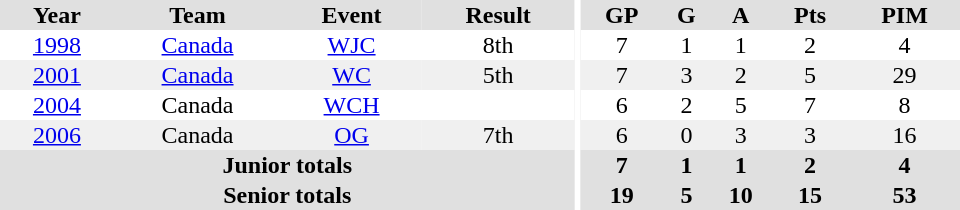<table border="0" cellpadding="1" cellspacing="0" ID="Table3" style="text-align:center; width:40em">
<tr ALIGN="centre" bgcolor="#e0e0e0">
<th>Year</th>
<th>Team</th>
<th>Event</th>
<th>Result</th>
<th rowspan="99" bgcolor="#ffffff"></th>
<th>GP</th>
<th>G</th>
<th>A</th>
<th>Pts</th>
<th>PIM</th>
</tr>
<tr>
<td><a href='#'>1998</a></td>
<td><a href='#'>Canada</a></td>
<td><a href='#'>WJC</a></td>
<td>8th</td>
<td>7</td>
<td>1</td>
<td>1</td>
<td>2</td>
<td>4</td>
</tr>
<tr bgcolor="#f0f0f0">
<td><a href='#'>2001</a></td>
<td><a href='#'>Canada</a></td>
<td><a href='#'>WC</a></td>
<td>5th</td>
<td>7</td>
<td>3</td>
<td>2</td>
<td>5</td>
<td>29</td>
</tr>
<tr>
<td><a href='#'>2004</a></td>
<td>Canada</td>
<td><a href='#'>WCH</a></td>
<td></td>
<td>6</td>
<td>2</td>
<td>5</td>
<td>7</td>
<td>8</td>
</tr>
<tr bgcolor="#f0f0f0">
<td><a href='#'>2006</a></td>
<td>Canada</td>
<td><a href='#'>OG</a></td>
<td>7th</td>
<td>6</td>
<td>0</td>
<td>3</td>
<td>3</td>
<td>16</td>
</tr>
<tr bgcolor="#e0e0e0">
<th colspan=4>Junior totals</th>
<th>7</th>
<th>1</th>
<th>1</th>
<th>2</th>
<th>4</th>
</tr>
<tr bgcolor="#e0e0e0">
<th colspan=4>Senior totals</th>
<th>19</th>
<th>5</th>
<th>10</th>
<th>15</th>
<th>53</th>
</tr>
</table>
